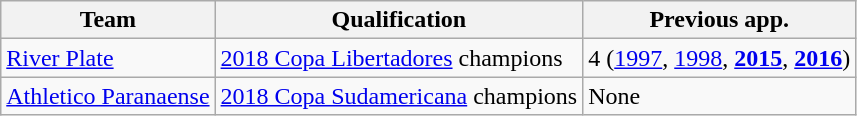<table class="wikitable">
<tr>
<th>Team</th>
<th>Qualification</th>
<th>Previous app.</th>
</tr>
<tr>
<td> <a href='#'>River Plate</a></td>
<td><a href='#'>2018 Copa Libertadores</a> champions</td>
<td>4 (<a href='#'>1997</a>, <a href='#'>1998</a>, <strong><a href='#'>2015</a></strong>, <strong><a href='#'>2016</a></strong>)</td>
</tr>
<tr>
<td> <a href='#'>Athletico Paranaense</a></td>
<td><a href='#'>2018 Copa Sudamericana</a> champions</td>
<td>None</td>
</tr>
</table>
